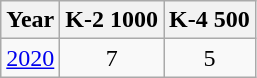<table class="wikitable" style="text-align:center;">
<tr>
<th>Year</th>
<th>K-2 1000</th>
<th>K-4 500</th>
</tr>
<tr>
<td><a href='#'>2020</a></td>
<td>7</td>
<td>5</td>
</tr>
</table>
